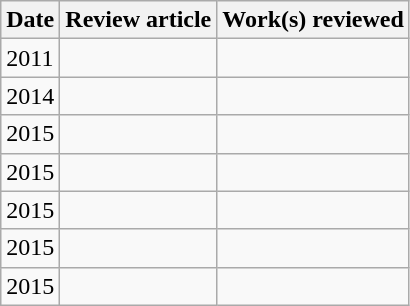<table class="wikitable">
<tr>
<th>Date</th>
<th>Review article</th>
<th>Work(s) reviewed</th>
</tr>
<tr>
<td>2011</td>
<td></td>
<td></td>
</tr>
<tr>
<td>2014</td>
<td></td>
<td></td>
</tr>
<tr>
<td>2015</td>
<td></td>
<td></td>
</tr>
<tr>
<td>2015</td>
<td></td>
<td></td>
</tr>
<tr>
<td>2015</td>
<td></td>
<td></td>
</tr>
<tr>
<td>2015</td>
<td></td>
<td></td>
</tr>
<tr>
<td>2015</td>
<td></td>
<td></td>
</tr>
</table>
